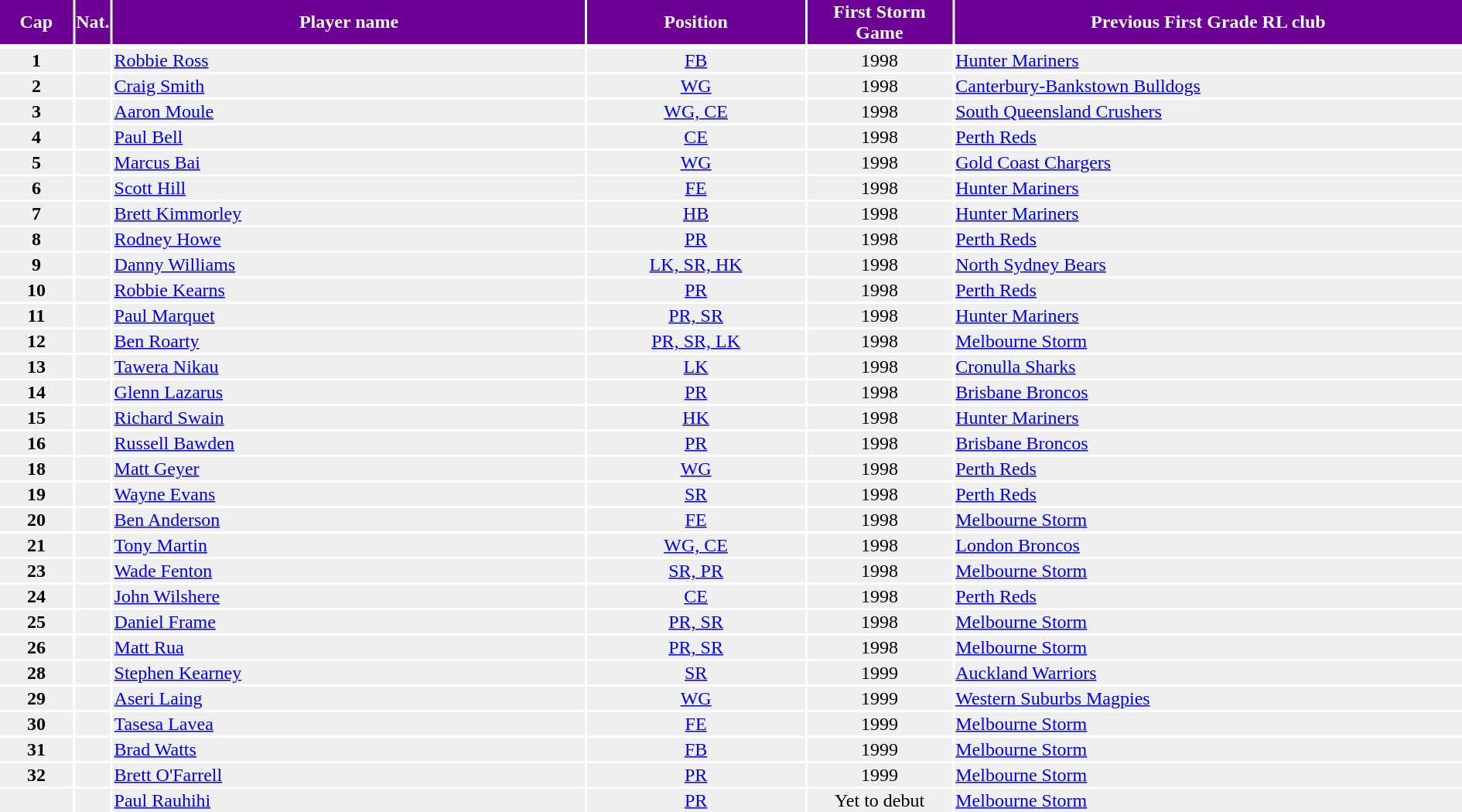<table width=100%>
<tr bgcolor=#6C0094 style="color:#FFFFFF">
<th width=5%>Cap </th>
<th width=1%>Nat.</th>
<th !width=30%>Player name</th>
<th width=15%>Position</th>
<th width=10%>First Storm Game</th>
<th width=35%>Previous First Grade RL club </th>
</tr>
<tr>
</tr>
<tr bgcolor=#EFEFEF>
<td align=center><strong>1</strong></td>
<td align=center></td>
<td><a href='#'>Robbie Ross</a></td>
<td align=center><a href='#'>FB</a></td>
<td align=center>1998</td>
<td> <a href='#'>Hunter Mariners</a></td>
</tr>
<tr bgcolor=#EFEFEF>
<td align=center><strong>2</strong></td>
<td align=center></td>
<td><a href='#'>Craig Smith</a></td>
<td align=center><a href='#'>WG</a></td>
<td align=center>1998</td>
<td> <a href='#'>Canterbury-Bankstown Bulldogs</a></td>
</tr>
<tr bgcolor=#EFEFEF>
<td align=center><strong>3</strong></td>
<td align=center></td>
<td><a href='#'>Aaron Moule</a></td>
<td align=center><a href='#'>WG, CE</a></td>
<td align=center>1998</td>
<td> <a href='#'>South Queensland Crushers</a></td>
</tr>
<tr bgcolor=#EFEFEF>
<td align=center><strong>4</strong></td>
<td align=center></td>
<td><a href='#'>Paul Bell</a></td>
<td align=center><a href='#'>CE</a></td>
<td align=center>1998</td>
<td> <a href='#'>Perth Reds</a></td>
</tr>
<tr bgcolor=#EFEFEF>
<td align=center><strong>5</strong></td>
<td align=center></td>
<td><a href='#'>Marcus Bai</a></td>
<td align=center><a href='#'>WG</a></td>
<td align=center>1998</td>
<td> <a href='#'>Gold Coast Chargers</a></td>
</tr>
<tr bgcolor=#EFEFEF>
<td align=center><strong>6</strong></td>
<td align=center></td>
<td><a href='#'>Scott Hill</a></td>
<td align=center><a href='#'>FE</a></td>
<td align=center>1998</td>
<td> <a href='#'>Hunter Mariners</a></td>
</tr>
<tr bgcolor=#EFEFEF>
<td align=center><strong>7</strong></td>
<td align=center></td>
<td><a href='#'>Brett Kimmorley</a></td>
<td align=center><a href='#'>HB</a></td>
<td align=center>1998</td>
<td> <a href='#'>Hunter Mariners</a></td>
</tr>
<tr bgcolor=#EFEFEF>
<td align=center><strong>8</strong></td>
<td align=center></td>
<td><a href='#'>Rodney Howe</a></td>
<td align=center><a href='#'>PR</a></td>
<td align=center>1998</td>
<td> <a href='#'>Perth Reds</a></td>
</tr>
<tr bgcolor=#EFEFEF>
<td align=center><strong>9</strong></td>
<td align=center></td>
<td><a href='#'>Danny Williams</a></td>
<td align=center><a href='#'>LK, SR, HK</a></td>
<td align=center>1998</td>
<td> <a href='#'>North Sydney Bears</a></td>
</tr>
<tr bgcolor=#EFEFEF>
<td align=center><strong>10</strong></td>
<td align=center></td>
<td><a href='#'>Robbie Kearns</a></td>
<td align=center><a href='#'>PR</a></td>
<td align=center>1998</td>
<td> <a href='#'>Perth Reds</a></td>
</tr>
<tr bgcolor=#EFEFEF>
<td align=center><strong>11</strong></td>
<td align=center></td>
<td><a href='#'>Paul Marquet</a></td>
<td align=center><a href='#'>PR, SR</a></td>
<td align=center>1998</td>
<td> <a href='#'>Hunter Mariners</a></td>
</tr>
<tr bgcolor=#EFEFEF>
<td align=center><strong>12</strong></td>
<td align=center></td>
<td><a href='#'>Ben Roarty</a></td>
<td align=center><a href='#'>PR, SR, LK</a></td>
<td align=center>1998</td>
<td> <a href='#'>Melbourne Storm</a></td>
</tr>
<tr bgcolor=#EFEFEF>
<td align=center><strong>13</strong></td>
<td align=center></td>
<td><a href='#'>Tawera Nikau</a></td>
<td align=center><a href='#'>LK</a></td>
<td align=center>1998</td>
<td> <a href='#'>Cronulla Sharks</a></td>
</tr>
<tr bgcolor=#EFEFEF>
<td align=center><strong>14</strong></td>
<td align=center></td>
<td><a href='#'>Glenn Lazarus</a></td>
<td align=center><a href='#'>PR</a></td>
<td align=center>1998</td>
<td> <a href='#'>Brisbane Broncos</a></td>
</tr>
<tr bgcolor=#EFEFEF>
<td align=center><strong>15</strong></td>
<td align=center></td>
<td><a href='#'>Richard Swain</a></td>
<td align=center><a href='#'>HK</a></td>
<td align=center>1998</td>
<td> <a href='#'>Hunter Mariners</a></td>
</tr>
<tr bgcolor=#EFEFEF>
<td align=center><strong>16</strong></td>
<td align=center></td>
<td><a href='#'>Russell Bawden</a></td>
<td align=center><a href='#'>PR</a></td>
<td align=center>1998</td>
<td> <a href='#'>Brisbane Broncos</a></td>
</tr>
<tr bgcolor=#EFEFEF>
<td align=center><strong>18</strong></td>
<td align=center></td>
<td><a href='#'>Matt Geyer</a></td>
<td align=center><a href='#'>WG</a></td>
<td align=center>1998</td>
<td> <a href='#'>Perth Reds</a></td>
</tr>
<tr bgcolor=#EFEFEF>
<td align=center><strong>19</strong></td>
<td align=center></td>
<td><a href='#'>Wayne Evans</a></td>
<td align=center><a href='#'>SR</a></td>
<td align=center>1998</td>
<td> <a href='#'>Perth Reds</a></td>
</tr>
<tr bgcolor=#EFEFEF>
<td align=center><strong>20</strong></td>
<td align=center></td>
<td><a href='#'>Ben Anderson</a></td>
<td align=center><a href='#'>FE</a></td>
<td align=center>1998</td>
<td> <a href='#'>Melbourne Storm</a></td>
</tr>
<tr bgcolor=#EFEFEF>
<td align=center><strong>21</strong></td>
<td align=center></td>
<td><a href='#'>Tony Martin</a></td>
<td align=center><a href='#'>WG, CE</a></td>
<td align=center>1998</td>
<td> <a href='#'>London Broncos</a></td>
</tr>
<tr bgcolor=#EFEFEF>
<td align=center><strong>23</strong></td>
<td align=center></td>
<td><a href='#'>Wade Fenton</a></td>
<td align=center><a href='#'>SR, PR</a></td>
<td align=center>1998</td>
<td> <a href='#'>Melbourne Storm</a></td>
</tr>
<tr bgcolor=#EFEFEF>
<td align=center><strong>24</strong></td>
<td align=center></td>
<td><a href='#'>John Wilshere</a></td>
<td align=center><a href='#'>CE</a></td>
<td align=center>1998</td>
<td> <a href='#'>Perth Reds</a></td>
</tr>
<tr bgcolor=#EFEFEF>
<td align=center><strong>25</strong></td>
<td align=center></td>
<td><a href='#'>Daniel Frame</a></td>
<td align=center><a href='#'>PR, SR</a></td>
<td align=center>1998</td>
<td> <a href='#'>Melbourne Storm</a></td>
</tr>
<tr bgcolor=#EFEFEF>
<td align=center><strong>26</strong></td>
<td align=center></td>
<td><a href='#'>Matt Rua</a></td>
<td align=center><a href='#'>PR, SR</a></td>
<td align=center>1998</td>
<td> <a href='#'>Melbourne Storm</a></td>
</tr>
<tr bgcolor=#EFEFEF>
<td align=center><strong>28</strong></td>
<td align=center></td>
<td><a href='#'>Stephen Kearney</a></td>
<td align=center><a href='#'>SR</a></td>
<td align=center>1999</td>
<td> <a href='#'>Auckland Warriors</a></td>
</tr>
<tr bgcolor=#EFEFEF>
<td align=center><strong>29</strong></td>
<td align=center></td>
<td><a href='#'>Aseri Laing</a></td>
<td align=center><a href='#'>WG</a></td>
<td align=center>1999</td>
<td> <a href='#'>Western Suburbs Magpies</a></td>
</tr>
<tr bgcolor=#EFEFEF>
<td align=center><strong>30</strong></td>
<td align=center></td>
<td><a href='#'>Tasesa Lavea</a></td>
<td align=center><a href='#'>FE</a></td>
<td align=center>1999</td>
<td> <a href='#'>Melbourne Storm</a></td>
</tr>
<tr bgcolor=#EFEFEF>
<td align=center><strong>31</strong></td>
<td align=center></td>
<td><a href='#'>Brad Watts</a></td>
<td align=center><a href='#'>FB</a></td>
<td align=center>1999</td>
<td> <a href='#'>Melbourne Storm</a></td>
</tr>
<tr bgcolor=#EFEFEF>
<td align=center><strong>32</strong></td>
<td align=center></td>
<td><a href='#'>Brett O'Farrell</a></td>
<td align=center><a href='#'>PR</a></td>
<td align=center>1999</td>
<td> <a href='#'>Melbourne Storm</a></td>
</tr>
<tr bgcolor=#EFEFEF>
<td></td>
<td align=center></td>
<td><a href='#'>Paul Rauhihi</a></td>
<td align=center><a href='#'>PR</a></td>
<td align=center>Yet to debut</td>
<td> <a href='#'>Melbourne Storm</a></td>
</tr>
</table>
